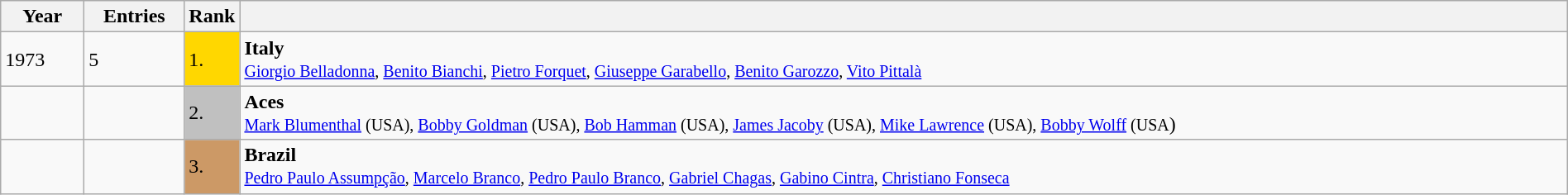<table class="wikitable" style="width:100%;">
<tr>
<th>Year</th>
<th>Entries</th>
<th>Rank</th>
<th></th>
</tr>
<tr>
<td width=60>1973</td>
<td>5</td>
<td style="background:gold; width:30px;">1.</td>
<td> <strong>Italy</strong><br><small><a href='#'>Giorgio Belladonna</a>, <a href='#'>Benito Bianchi</a>, <a href='#'>Pietro Forquet</a>, <a href='#'>Giuseppe Garabello</a>, <a href='#'>Benito Garozzo</a>, <a href='#'>Vito Pittalà</a></small></td>
</tr>
<tr>
<td></td>
<td></td>
<td style="background:silver;">2.</td>
<td> <strong>Aces</strong><br><small><a href='#'>Mark Blumenthal</a> (USA), <a href='#'>Bobby Goldman</a> (USA), <a href='#'>Bob Hamman</a> (USA), <a href='#'>James Jacoby</a> (USA), <a href='#'>Mike Lawrence</a> (USA), <a href='#'>Bobby Wolff</a> (USA</small>)</td>
</tr>
<tr>
<td></td>
<td></td>
<td style="background:#c96;">3.</td>
<td> <strong>Brazil</strong><br><small><a href='#'>Pedro Paulo Assumpção</a>, <a href='#'>Marcelo Branco</a>, <a href='#'>Pedro Paulo Branco</a>, <a href='#'>Gabriel Chagas</a>, <a href='#'>Gabino Cintra</a>, <a href='#'>Christiano Fonseca</a></small></td>
</tr>
</table>
